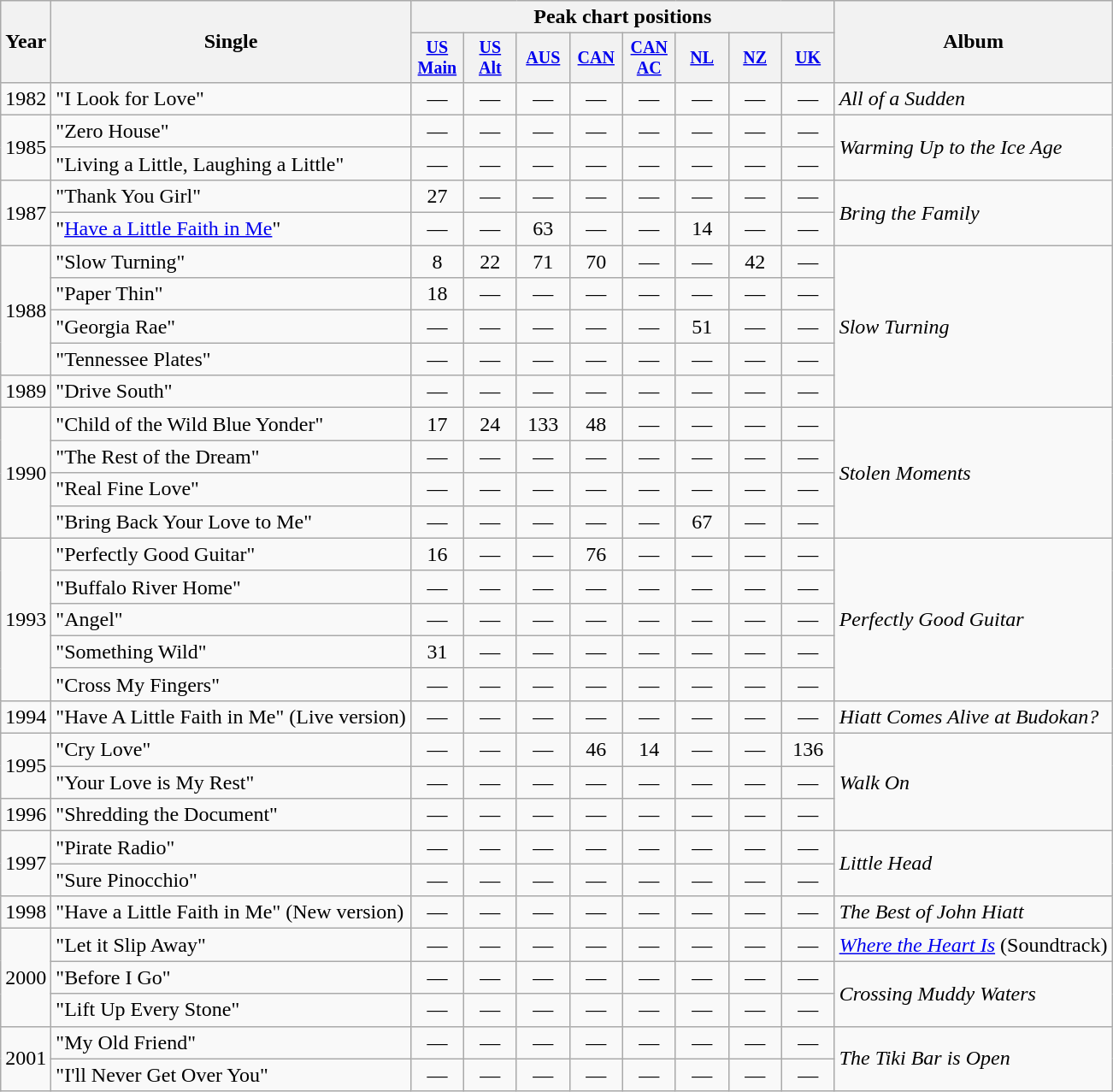<table class="wikitable">
<tr>
<th rowspan="2">Year</th>
<th rowspan="2">Single</th>
<th colspan="8">Peak chart positions</th>
<th rowspan="2">Album</th>
</tr>
<tr style="font-size:smaller;">
<th width="35"><a href='#'>US Main</a></th>
<th width="35"><a href='#'>US <br>Alt</a></th>
<th width="35"><a href='#'>AUS</a><br></th>
<th width="35"><a href='#'>CAN</a></th>
<th width="35"><a href='#'>CAN AC</a></th>
<th width="35"><a href='#'>NL</a><br></th>
<th width="35"><a href='#'>NZ</a><br></th>
<th width="35"><a href='#'>UK</a><br></th>
</tr>
<tr>
<td>1982</td>
<td>"I Look for Love"</td>
<td align="center">—</td>
<td align="center">—</td>
<td align="center">—</td>
<td align="center">—</td>
<td align="center">—</td>
<td align="center">—</td>
<td align="center">—</td>
<td align="center">—</td>
<td><em>All of a Sudden</em></td>
</tr>
<tr>
<td rowspan="2">1985</td>
<td>"Zero House"</td>
<td align="center">—</td>
<td align="center">—</td>
<td align="center">—</td>
<td align="center">—</td>
<td align="center">—</td>
<td align="center">—</td>
<td align="center">—</td>
<td align="center">—</td>
<td rowspan="2"><em>Warming Up to the Ice Age</em></td>
</tr>
<tr>
<td>"Living a Little, Laughing a Little"</td>
<td align="center">—</td>
<td align="center">—</td>
<td align="center">—</td>
<td align="center">—</td>
<td align="center">—</td>
<td align="center">—</td>
<td align="center">—</td>
<td align="center">—</td>
</tr>
<tr>
<td rowspan="2">1987</td>
<td>"Thank You Girl"</td>
<td align="center">27</td>
<td align="center">—</td>
<td align="center">—</td>
<td align="center">—</td>
<td align="center">—</td>
<td align="center">—</td>
<td align="center">—</td>
<td align="center">—</td>
<td rowspan="2"><em>Bring the Family</em></td>
</tr>
<tr>
<td>"<a href='#'>Have a Little Faith in Me</a>"</td>
<td align="center">—</td>
<td align="center">—</td>
<td align="center">63</td>
<td align="center">—</td>
<td align="center">—</td>
<td align="center">14</td>
<td align="center">—</td>
<td align="center">—</td>
</tr>
<tr>
<td rowspan="4">1988</td>
<td>"Slow Turning"</td>
<td align="center">8</td>
<td align="center">22</td>
<td align="center">71</td>
<td align="center">70</td>
<td align="center">—</td>
<td align="center">—</td>
<td align="center">42</td>
<td align="center">—</td>
<td rowspan="5"><em>Slow Turning</em></td>
</tr>
<tr>
<td>"Paper Thin"</td>
<td align="center">18</td>
<td align="center">—</td>
<td align="center">—</td>
<td align="center">—</td>
<td align="center">—</td>
<td align="center">—</td>
<td align="center">—</td>
<td align="center">—</td>
</tr>
<tr>
<td>"Georgia Rae"</td>
<td align="center">—</td>
<td align="center">—</td>
<td align="center">—</td>
<td align="center">—</td>
<td align="center">—</td>
<td align="center">51</td>
<td align="center">—</td>
<td align="center">—</td>
</tr>
<tr>
<td>"Tennessee Plates"</td>
<td align="center">—</td>
<td align="center">—</td>
<td align="center">—</td>
<td align="center">—</td>
<td align="center">—</td>
<td align="center">—</td>
<td align="center">—</td>
<td align="center">—</td>
</tr>
<tr>
<td>1989</td>
<td>"Drive South"</td>
<td align="center">—</td>
<td align="center">—</td>
<td align="center">—</td>
<td align="center">—</td>
<td align="center">—</td>
<td align="center">—</td>
<td align="center">—</td>
<td align="center">—</td>
</tr>
<tr>
<td rowspan="4">1990</td>
<td>"Child of the Wild Blue Yonder"</td>
<td align="center">17</td>
<td align="center">24</td>
<td align="center">133</td>
<td align="center">48</td>
<td align="center">—</td>
<td align="center">—</td>
<td align="center">—</td>
<td align="center">—</td>
<td rowspan="4"><em>Stolen Moments</em></td>
</tr>
<tr>
<td>"The Rest of the Dream"</td>
<td align="center">—</td>
<td align="center">—</td>
<td align="center">—</td>
<td align="center">—</td>
<td align="center">—</td>
<td align="center">—</td>
<td align="center">—</td>
<td align="center">—</td>
</tr>
<tr>
<td>"Real Fine Love"</td>
<td align="center">—</td>
<td align="center">—</td>
<td align="center">—</td>
<td align="center">—</td>
<td align="center">—</td>
<td align="center">—</td>
<td align="center">—</td>
<td align="center">—</td>
</tr>
<tr>
<td>"Bring Back Your Love to Me"</td>
<td align="center">—</td>
<td align="center">—</td>
<td align="center">—</td>
<td align="center">—</td>
<td align="center">—</td>
<td align="center">67</td>
<td align="center">—</td>
<td align="center">—</td>
</tr>
<tr>
<td rowspan="5">1993</td>
<td>"Perfectly Good Guitar"</td>
<td align="center">16</td>
<td align="center">—</td>
<td align="center">—</td>
<td align="center">76</td>
<td align="center">—</td>
<td align="center">—</td>
<td align="center">—</td>
<td align="center">—</td>
<td rowspan="5"><em>Perfectly Good Guitar</em></td>
</tr>
<tr>
<td>"Buffalo River Home"</td>
<td align="center">—</td>
<td align="center">—</td>
<td align="center">—</td>
<td align="center">—</td>
<td align="center">—</td>
<td align="center">—</td>
<td align="center">—</td>
<td align="center">—</td>
</tr>
<tr>
<td>"Angel"</td>
<td align="center">—</td>
<td align="center">—</td>
<td align="center">—</td>
<td align="center">—</td>
<td align="center">—</td>
<td align="center">—</td>
<td align="center">—</td>
<td align="center">—</td>
</tr>
<tr>
<td>"Something Wild"</td>
<td align="center">31</td>
<td align="center">—</td>
<td align="center">—</td>
<td align="center">—</td>
<td align="center">—</td>
<td align="center">—</td>
<td align="center">—</td>
<td align="center">—</td>
</tr>
<tr>
<td>"Cross My Fingers"</td>
<td align="center">—</td>
<td align="center">—</td>
<td align="center">—</td>
<td align="center">—</td>
<td align="center">—</td>
<td align="center">—</td>
<td align="center">—</td>
<td align="center">—</td>
</tr>
<tr>
<td rowspan="1">1994</td>
<td>"Have A Little Faith in Me" (Live version)</td>
<td align="center">—</td>
<td align="center">—</td>
<td align="center">—</td>
<td align="center">—</td>
<td align="center">—</td>
<td align="center">—</td>
<td align="center">—</td>
<td align="center">—</td>
<td rowspan="1"><em>Hiatt Comes Alive at Budokan?</em></td>
</tr>
<tr>
<td rowspan="2">1995</td>
<td>"Cry Love"</td>
<td align="center">—</td>
<td align="center">—</td>
<td align="center">—</td>
<td align="center">46</td>
<td align="center">14</td>
<td align="center">—</td>
<td align="center">—</td>
<td align="center">136</td>
<td rowspan="3"><em>Walk On</em></td>
</tr>
<tr>
<td>"Your Love is My Rest"</td>
<td align="center">—</td>
<td align="center">—</td>
<td align="center">—</td>
<td align="center">—</td>
<td align="center">—</td>
<td align="center">—</td>
<td align="center">—</td>
<td align="center">—</td>
</tr>
<tr>
<td>1996</td>
<td>"Shredding the Document"</td>
<td align="center">—</td>
<td align="center">—</td>
<td align="center">—</td>
<td align="center">—</td>
<td align="center">—</td>
<td align="center">—</td>
<td align="center">—</td>
<td align="center">—</td>
</tr>
<tr>
<td rowspan="2">1997</td>
<td>"Pirate Radio"</td>
<td align="center">—</td>
<td align="center">—</td>
<td align="center">—</td>
<td align="center">—</td>
<td align="center">—</td>
<td align="center">—</td>
<td align="center">—</td>
<td align="center">—</td>
<td rowspan="2"><em>Little Head</em></td>
</tr>
<tr>
<td>"Sure Pinocchio"</td>
<td align="center">—</td>
<td align="center">—</td>
<td align="center">—</td>
<td align="center">—</td>
<td align="center">—</td>
<td align="center">—</td>
<td align="center">—</td>
<td align="center">—</td>
</tr>
<tr>
<td>1998</td>
<td>"Have a Little Faith in Me" (New version)</td>
<td align="center">—</td>
<td align="center">—</td>
<td align="center">—</td>
<td align="center">—</td>
<td align="center">—</td>
<td align="center">—</td>
<td align="center">—</td>
<td align="center">—</td>
<td><em>The Best of John Hiatt</em></td>
</tr>
<tr>
<td rowspan="3">2000</td>
<td>"Let it Slip Away"</td>
<td align="center">—</td>
<td align="center">—</td>
<td align="center">—</td>
<td align="center">—</td>
<td align="center">—</td>
<td align="center">—</td>
<td align="center">—</td>
<td align="center">—</td>
<td><em><a href='#'>Where the Heart Is</a></em> (Soundtrack)</td>
</tr>
<tr>
<td>"Before I Go"</td>
<td align="center">—</td>
<td align="center">—</td>
<td align="center">—</td>
<td align="center">—</td>
<td align="center">—</td>
<td align="center">—</td>
<td align="center">—</td>
<td align="center">—</td>
<td rowspan="2"><em>Crossing Muddy Waters</em></td>
</tr>
<tr>
<td>"Lift Up Every Stone"</td>
<td align="center">—</td>
<td align="center">—</td>
<td align="center">—</td>
<td align="center">—</td>
<td align="center">—</td>
<td align="center">—</td>
<td align="center">—</td>
<td align="center">—</td>
</tr>
<tr>
<td rowspan="2">2001</td>
<td>"My Old Friend"</td>
<td align="center">—</td>
<td align="center">—</td>
<td align="center">—</td>
<td align="center">—</td>
<td align="center">—</td>
<td align="center">—</td>
<td align="center">—</td>
<td align="center">—</td>
<td rowspan="2"><em>The Tiki Bar is Open</em></td>
</tr>
<tr>
<td>"I'll Never Get Over You"</td>
<td align="center">—</td>
<td align="center">—</td>
<td align="center">—</td>
<td align="center">—</td>
<td align="center">—</td>
<td align="center">—</td>
<td align="center">—</td>
<td align="center">—</td>
</tr>
</table>
